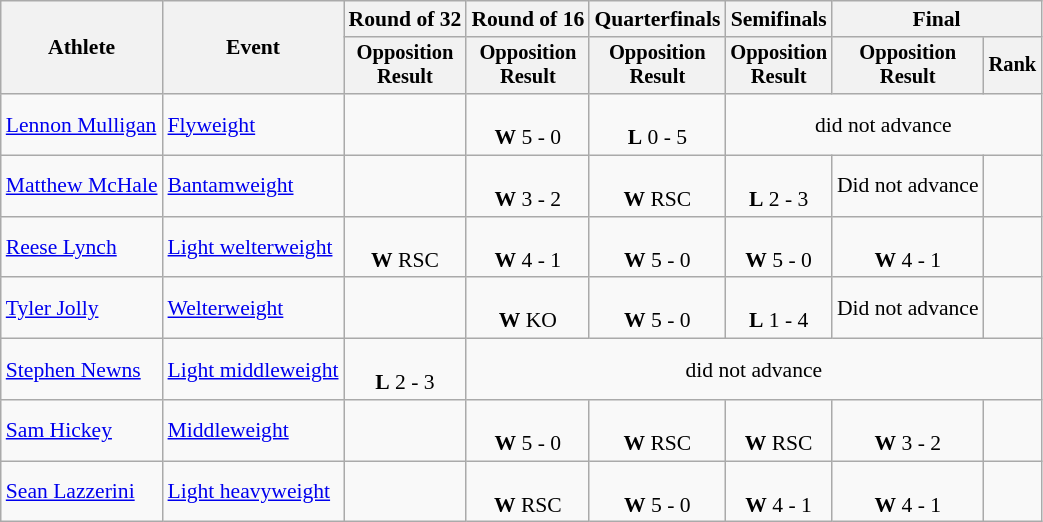<table class="wikitable" style="font-size:90%; text-align:center">
<tr>
<th rowspan=2>Athlete</th>
<th rowspan=2>Event</th>
<th>Round of 32</th>
<th>Round of 16</th>
<th>Quarterfinals</th>
<th>Semifinals</th>
<th colspan=2>Final</th>
</tr>
<tr style="font-size:95%">
<th>Opposition<br>Result</th>
<th>Opposition<br>Result</th>
<th>Opposition<br>Result</th>
<th>Opposition<br>Result</th>
<th>Opposition<br>Result</th>
<th>Rank</th>
</tr>
<tr>
<td align=left><a href='#'>Lennon Mulligan</a></td>
<td align=left><a href='#'>Flyweight</a></td>
<td></td>
<td><br><strong>W</strong> 5 - 0</td>
<td><br><strong>L</strong> 0 - 5</td>
<td colspan=3>did not advance</td>
</tr>
<tr>
<td align=left><a href='#'>Matthew McHale</a></td>
<td align=left><a href='#'>Bantamweight</a></td>
<td></td>
<td><br><strong>W</strong> 3 - 2</td>
<td><br><strong>W</strong> RSC</td>
<td><br><strong>L</strong> 2 - 3</td>
<td>Did not advance</td>
<td></td>
</tr>
<tr>
<td align=left><a href='#'>Reese Lynch</a></td>
<td align=left><a href='#'>Light welterweight</a></td>
<td><br><strong>W</strong> RSC</td>
<td><br><strong>W</strong> 4 - 1</td>
<td><br><strong>W</strong> 5 - 0</td>
<td><br><strong>W</strong> 5 - 0</td>
<td><br><strong>W</strong> 4 - 1</td>
<td></td>
</tr>
<tr>
<td align=left><a href='#'>Tyler Jolly</a></td>
<td align=left><a href='#'>Welterweight</a></td>
<td></td>
<td><br><strong>W</strong> KO</td>
<td><br><strong>W</strong> 5 - 0</td>
<td><br><strong>L</strong> 1 - 4</td>
<td>Did not advance</td>
<td></td>
</tr>
<tr>
<td align=left><a href='#'>Stephen Newns</a></td>
<td align=left><a href='#'>Light middleweight</a></td>
<td><br><strong>L</strong> 2 - 3</td>
<td colspan=5>did not advance</td>
</tr>
<tr>
<td align=left><a href='#'>Sam Hickey</a></td>
<td align=left><a href='#'>Middleweight</a></td>
<td></td>
<td><br><strong>W</strong> 5 - 0</td>
<td><br><strong>W</strong> RSC</td>
<td><br><strong>W</strong> RSC</td>
<td><br><strong>W</strong> 3 - 2</td>
<td></td>
</tr>
<tr>
<td align=left><a href='#'>Sean Lazzerini</a></td>
<td align=left><a href='#'>Light heavyweight</a></td>
<td></td>
<td><br><strong>W</strong> RSC</td>
<td><br><strong>W</strong> 5 - 0</td>
<td><br><strong>W</strong> 4 - 1</td>
<td><br><strong>W</strong> 4 - 1</td>
<td></td>
</tr>
</table>
